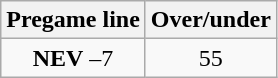<table class="wikitable">
<tr align="center">
<th style=>Pregame line</th>
<th style=>Over/under</th>
</tr>
<tr align="center">
<td><strong>NEV</strong> –7</td>
<td>55</td>
</tr>
</table>
